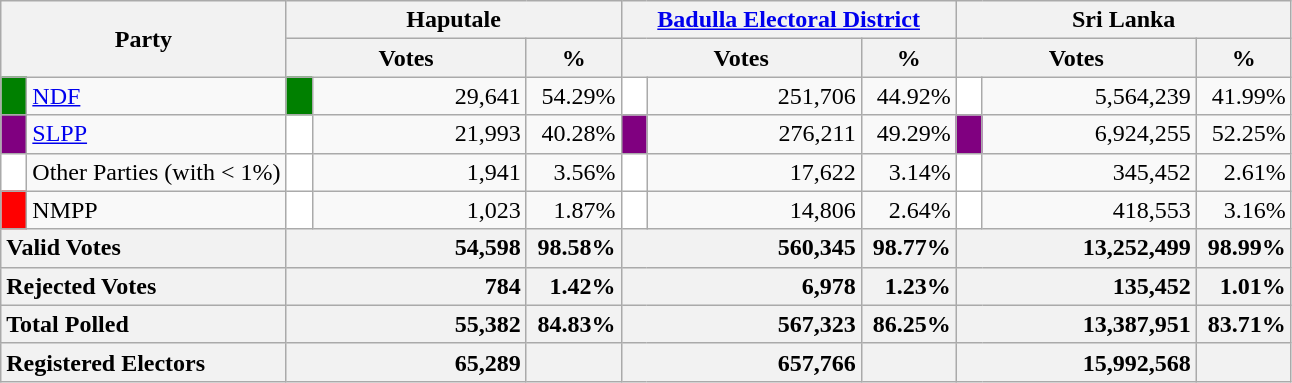<table class="wikitable">
<tr>
<th colspan="2" width="144px"rowspan="2">Party</th>
<th colspan="3" width="216px">Haputale</th>
<th colspan="3" width="216px"><a href='#'>Badulla Electoral District</a></th>
<th colspan="3" width="216px">Sri Lanka</th>
</tr>
<tr>
<th colspan="2" width="144px">Votes</th>
<th>%</th>
<th colspan="2" width="144px">Votes</th>
<th>%</th>
<th colspan="2" width="144px">Votes</th>
<th>%</th>
</tr>
<tr>
<td style="background-color:green;" width="10px"></td>
<td style="text-align:left;"><a href='#'>NDF</a></td>
<td style="background-color:green;" width="10px"></td>
<td style="text-align:right;">29,641</td>
<td style="text-align:right;">54.29%</td>
<td style="background-color:white;" width="10px"></td>
<td style="text-align:right;">251,706</td>
<td style="text-align:right;">44.92%</td>
<td style="background-color:white;" width="10px"></td>
<td style="text-align:right;">5,564,239</td>
<td style="text-align:right;">41.99%</td>
</tr>
<tr>
<td style="background-color:purple;" width="10px"></td>
<td style="text-align:left;"><a href='#'>SLPP</a></td>
<td style="background-color:white;" width="10px"></td>
<td style="text-align:right;">21,993</td>
<td style="text-align:right;">40.28%</td>
<td style="background-color:purple;" width="10px"></td>
<td style="text-align:right;">276,211</td>
<td style="text-align:right;">49.29%</td>
<td style="background-color:purple;" width="10px"></td>
<td style="text-align:right;">6,924,255</td>
<td style="text-align:right;">52.25%</td>
</tr>
<tr>
<td style="background-color:white;" width="10px"></td>
<td style="text-align:left;">Other Parties (with < 1%)</td>
<td style="background-color:white;" width="10px"></td>
<td style="text-align:right;">1,941</td>
<td style="text-align:right;">3.56%</td>
<td style="background-color:white;" width="10px"></td>
<td style="text-align:right;">17,622</td>
<td style="text-align:right;">3.14%</td>
<td style="background-color:white;" width="10px"></td>
<td style="text-align:right;">345,452</td>
<td style="text-align:right;">2.61%</td>
</tr>
<tr>
<td style="background-color:red;" width="10px"></td>
<td style="text-align:left;">NMPP</td>
<td style="background-color:white;" width="10px"></td>
<td style="text-align:right;">1,023</td>
<td style="text-align:right;">1.87%</td>
<td style="background-color:white;" width="10px"></td>
<td style="text-align:right;">14,806</td>
<td style="text-align:right;">2.64%</td>
<td style="background-color:white;" width="10px"></td>
<td style="text-align:right;">418,553</td>
<td style="text-align:right;">3.16%</td>
</tr>
<tr>
<th colspan="2" width="144px"style="text-align:left;">Valid Votes</th>
<th style="text-align:right;"colspan="2" width="144px">54,598</th>
<th style="text-align:right;">98.58%</th>
<th style="text-align:right;"colspan="2" width="144px">560,345</th>
<th style="text-align:right;">98.77%</th>
<th style="text-align:right;"colspan="2" width="144px">13,252,499</th>
<th style="text-align:right;">98.99%</th>
</tr>
<tr>
<th colspan="2" width="144px"style="text-align:left;">Rejected Votes</th>
<th style="text-align:right;"colspan="2" width="144px">784</th>
<th style="text-align:right;">1.42%</th>
<th style="text-align:right;"colspan="2" width="144px">6,978</th>
<th style="text-align:right;">1.23%</th>
<th style="text-align:right;"colspan="2" width="144px">135,452</th>
<th style="text-align:right;">1.01%</th>
</tr>
<tr>
<th colspan="2" width="144px"style="text-align:left;">Total Polled</th>
<th style="text-align:right;"colspan="2" width="144px">55,382</th>
<th style="text-align:right;">84.83%</th>
<th style="text-align:right;"colspan="2" width="144px">567,323</th>
<th style="text-align:right;">86.25%</th>
<th style="text-align:right;"colspan="2" width="144px">13,387,951</th>
<th style="text-align:right;">83.71%</th>
</tr>
<tr>
<th colspan="2" width="144px"style="text-align:left;">Registered Electors</th>
<th style="text-align:right;"colspan="2" width="144px">65,289</th>
<th></th>
<th style="text-align:right;"colspan="2" width="144px">657,766</th>
<th></th>
<th style="text-align:right;"colspan="2" width="144px">15,992,568</th>
<th></th>
</tr>
</table>
